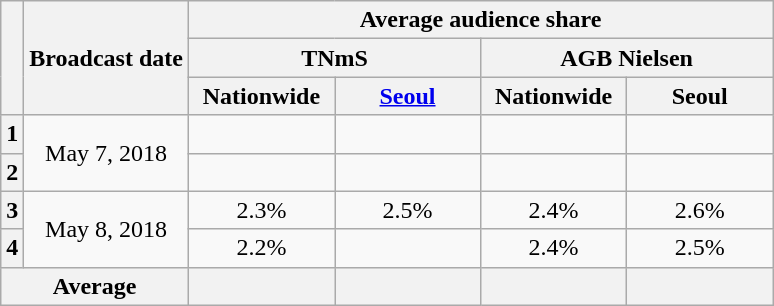<table class="wikitable" style="text-align:center">
<tr>
<th rowspan="3"></th>
<th rowspan="3">Broadcast date</th>
<th colspan="4">Average audience share</th>
</tr>
<tr>
<th colspan="2">TNmS</th>
<th colspan="2">AGB Nielsen</th>
</tr>
<tr>
<th width="90">Nationwide</th>
<th width="90"><a href='#'>Seoul</a></th>
<th width="90">Nationwide</th>
<th width="90">Seoul</th>
</tr>
<tr>
<th>1</th>
<td rowspan="2">May 7, 2018</td>
<td></td>
<td></td>
<td></td>
<td></td>
</tr>
<tr>
<th>2</th>
<td></td>
<td></td>
<td></td>
<td></td>
</tr>
<tr>
<th>3</th>
<td rowspan="2">May 8, 2018</td>
<td>2.3%</td>
<td>2.5%</td>
<td>2.4%</td>
<td>2.6%</td>
</tr>
<tr>
<th>4</th>
<td>2.2%</td>
<td></td>
<td>2.4%</td>
<td>2.5%</td>
</tr>
<tr>
<th colspan="2">Average</th>
<th></th>
<th></th>
<th></th>
<th></th>
</tr>
</table>
